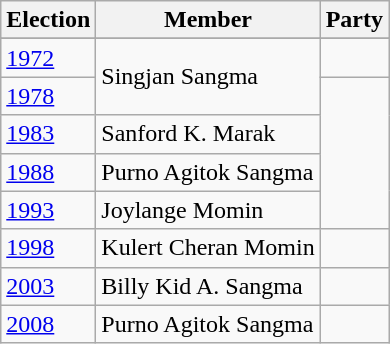<table class="wikitable sortable">
<tr>
<th>Election</th>
<th>Member</th>
<th colspan=2>Party</th>
</tr>
<tr>
</tr>
<tr>
</tr>
<tr>
</tr>
<tr>
</tr>
<tr>
<td><a href='#'>1972</a></td>
<td rowspan=2>Singjan Sangma</td>
<td></td>
</tr>
<tr>
<td><a href='#'>1978</a></td>
</tr>
<tr>
<td><a href='#'>1983</a></td>
<td>Sanford K. Marak</td>
</tr>
<tr>
<td><a href='#'>1988</a></td>
<td>Purno Agitok Sangma</td>
</tr>
<tr>
<td><a href='#'>1993</a></td>
<td>Joylange Momin</td>
</tr>
<tr>
<td><a href='#'>1998</a></td>
<td>Kulert Cheran Momin</td>
<td></td>
</tr>
<tr>
<td><a href='#'>2003</a></td>
<td>Billy Kid A. Sangma</td>
</tr>
<tr>
<td><a href='#'>2008</a></td>
<td>Purno Agitok Sangma</td>
<td></td>
</tr>
</table>
